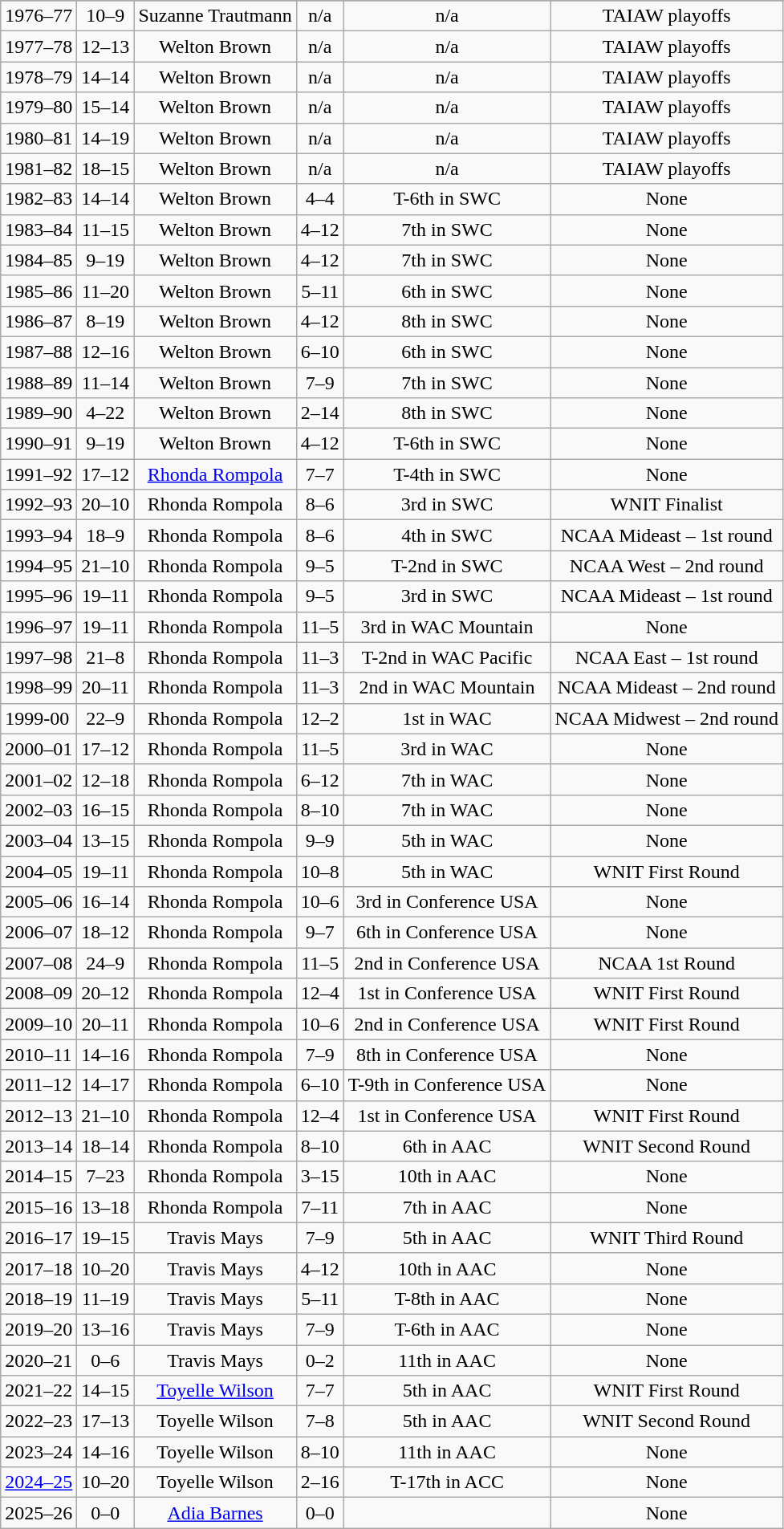<table class="wikitable" style="text-align:center">
<tr>
</tr>
<tr>
<td style="text-align:left">1976–77</td>
<td>10–9</td>
<td>Suzanne Trautmann</td>
<td>n/a</td>
<td>n/a</td>
<td>TAIAW playoffs</td>
</tr>
<tr>
<td style="text-align:left">1977–78</td>
<td>12–13</td>
<td>Welton Brown</td>
<td>n/a</td>
<td>n/a</td>
<td>TAIAW playoffs</td>
</tr>
<tr>
<td style="text-align:left">1978–79</td>
<td>14–14</td>
<td>Welton Brown</td>
<td>n/a</td>
<td>n/a</td>
<td>TAIAW playoffs</td>
</tr>
<tr>
<td style="text-align:left">1979–80</td>
<td>15–14</td>
<td>Welton Brown</td>
<td>n/a</td>
<td>n/a</td>
<td>TAIAW playoffs</td>
</tr>
<tr>
<td style="text-align:left">1980–81</td>
<td>14–19</td>
<td>Welton Brown</td>
<td>n/a</td>
<td>n/a</td>
<td>TAIAW playoffs</td>
</tr>
<tr>
<td style="text-align:left">1981–82</td>
<td>18–15</td>
<td>Welton Brown</td>
<td>n/a</td>
<td>n/a</td>
<td>TAIAW playoffs</td>
</tr>
<tr>
<td style="text-align:left">1982–83</td>
<td>14–14</td>
<td>Welton Brown</td>
<td>4–4</td>
<td>T-6th in SWC</td>
<td>None</td>
</tr>
<tr>
<td style="text-align:left">1983–84</td>
<td>11–15</td>
<td>Welton Brown</td>
<td>4–12</td>
<td>7th in SWC</td>
<td>None</td>
</tr>
<tr>
<td style="text-align:left">1984–85</td>
<td>9–19</td>
<td>Welton Brown</td>
<td>4–12</td>
<td>7th in SWC</td>
<td>None</td>
</tr>
<tr>
<td style="text-align:left">1985–86</td>
<td>11–20</td>
<td>Welton Brown</td>
<td>5–11</td>
<td>6th in SWC</td>
<td>None</td>
</tr>
<tr>
<td style="text-align:left">1986–87</td>
<td>8–19</td>
<td>Welton Brown</td>
<td>4–12</td>
<td>8th in SWC</td>
<td>None</td>
</tr>
<tr>
<td style="text-align:left">1987–88</td>
<td>12–16</td>
<td>Welton Brown</td>
<td>6–10</td>
<td>6th in SWC</td>
<td>None</td>
</tr>
<tr>
<td style="text-align:left">1988–89</td>
<td>11–14</td>
<td>Welton Brown</td>
<td>7–9</td>
<td>7th in SWC</td>
<td>None</td>
</tr>
<tr>
<td style="text-align:left">1989–90</td>
<td>4–22</td>
<td>Welton Brown</td>
<td>2–14</td>
<td>8th in SWC</td>
<td>None</td>
</tr>
<tr>
<td style="text-align:left">1990–91</td>
<td>9–19</td>
<td>Welton Brown</td>
<td>4–12</td>
<td>T-6th in SWC</td>
<td>None</td>
</tr>
<tr>
<td style="text-align:left">1991–92</td>
<td>17–12</td>
<td><a href='#'>Rhonda Rompola</a></td>
<td>7–7</td>
<td>T-4th in SWC</td>
<td>None</td>
</tr>
<tr>
<td style="text-align:left">1992–93</td>
<td>20–10</td>
<td>Rhonda Rompola</td>
<td>8–6</td>
<td>3rd in SWC</td>
<td>WNIT Finalist</td>
</tr>
<tr>
<td style="text-align:left">1993–94</td>
<td>18–9</td>
<td>Rhonda Rompola</td>
<td>8–6</td>
<td>4th in SWC</td>
<td>NCAA Mideast – 1st round</td>
</tr>
<tr>
<td style="text-align:left">1994–95</td>
<td>21–10</td>
<td>Rhonda Rompola</td>
<td>9–5</td>
<td>T-2nd in SWC</td>
<td>NCAA West – 2nd round</td>
</tr>
<tr>
<td style="text-align:left">1995–96</td>
<td>19–11</td>
<td>Rhonda Rompola</td>
<td>9–5</td>
<td>3rd in SWC</td>
<td>NCAA Mideast – 1st round</td>
</tr>
<tr>
<td style="text-align:left">1996–97</td>
<td>19–11</td>
<td>Rhonda Rompola</td>
<td>11–5</td>
<td>3rd in WAC Mountain</td>
<td>None</td>
</tr>
<tr>
<td style="text-align:left">1997–98</td>
<td>21–8</td>
<td>Rhonda Rompola</td>
<td>11–3</td>
<td>T-2nd in WAC Pacific</td>
<td>NCAA East – 1st round</td>
</tr>
<tr>
<td style="text-align:left">1998–99</td>
<td>20–11</td>
<td>Rhonda Rompola</td>
<td>11–3</td>
<td>2nd in WAC Mountain</td>
<td>NCAA Mideast – 2nd round</td>
</tr>
<tr>
<td style="text-align:left">1999-00</td>
<td>22–9</td>
<td>Rhonda Rompola</td>
<td>12–2</td>
<td>1st in WAC</td>
<td>NCAA Midwest – 2nd round</td>
</tr>
<tr>
<td style="text-align:left">2000–01</td>
<td>17–12</td>
<td>Rhonda Rompola</td>
<td>11–5</td>
<td>3rd in WAC</td>
<td>None</td>
</tr>
<tr>
<td style="text-align:left">2001–02</td>
<td>12–18</td>
<td>Rhonda Rompola</td>
<td>6–12</td>
<td>7th in WAC</td>
<td>None</td>
</tr>
<tr>
<td style="text-align:left">2002–03</td>
<td>16–15</td>
<td>Rhonda Rompola</td>
<td>8–10</td>
<td>7th in WAC</td>
<td>None</td>
</tr>
<tr>
<td style="text-align:left">2003–04</td>
<td>13–15</td>
<td>Rhonda Rompola</td>
<td>9–9</td>
<td>5th in WAC</td>
<td>None</td>
</tr>
<tr>
<td style="text-align:left">2004–05</td>
<td>19–11</td>
<td>Rhonda Rompola</td>
<td>10–8</td>
<td>5th in WAC</td>
<td>WNIT First Round</td>
</tr>
<tr>
<td style="text-align:left">2005–06</td>
<td>16–14</td>
<td>Rhonda Rompola</td>
<td>10–6</td>
<td>3rd in Conference USA</td>
<td>None</td>
</tr>
<tr>
<td style="text-align:left">2006–07</td>
<td>18–12</td>
<td>Rhonda Rompola</td>
<td>9–7</td>
<td>6th in Conference USA</td>
<td>None</td>
</tr>
<tr>
<td style="text-align:left">2007–08</td>
<td>24–9</td>
<td>Rhonda Rompola</td>
<td>11–5</td>
<td>2nd in Conference USA</td>
<td>NCAA 1st Round</td>
</tr>
<tr>
<td style="text-align:left">2008–09</td>
<td>20–12</td>
<td>Rhonda Rompola</td>
<td>12–4</td>
<td>1st in Conference USA</td>
<td>WNIT First Round</td>
</tr>
<tr>
<td style="text-align:left">2009–10</td>
<td>20–11</td>
<td>Rhonda Rompola</td>
<td>10–6</td>
<td>2nd in Conference USA</td>
<td>WNIT First Round</td>
</tr>
<tr>
<td style="text-align:left">2010–11</td>
<td>14–16</td>
<td>Rhonda Rompola</td>
<td>7–9</td>
<td>8th in Conference USA</td>
<td>None</td>
</tr>
<tr>
<td style="text-align:left">2011–12</td>
<td>14–17</td>
<td>Rhonda Rompola</td>
<td>6–10</td>
<td>T-9th in Conference USA</td>
<td>None</td>
</tr>
<tr>
<td style="text-align:left">2012–13</td>
<td>21–10</td>
<td>Rhonda Rompola</td>
<td>12–4</td>
<td>1st in Conference USA</td>
<td>WNIT First Round</td>
</tr>
<tr>
<td style="text-align:left">2013–14</td>
<td>18–14</td>
<td>Rhonda Rompola</td>
<td>8–10</td>
<td>6th in AAC</td>
<td>WNIT Second Round</td>
</tr>
<tr>
<td style="text-align:left">2014–15</td>
<td>7–23</td>
<td>Rhonda Rompola</td>
<td>3–15</td>
<td>10th in AAC</td>
<td>None</td>
</tr>
<tr>
<td style="text-align:left">2015–16</td>
<td>13–18</td>
<td>Rhonda Rompola</td>
<td>7–11</td>
<td>7th in AAC</td>
<td>None</td>
</tr>
<tr>
<td style="text-align:left">2016–17</td>
<td>19–15</td>
<td>Travis Mays</td>
<td>7–9</td>
<td>5th in AAC</td>
<td>WNIT Third Round</td>
</tr>
<tr>
<td style="text-align:left">2017–18</td>
<td>10–20</td>
<td>Travis Mays</td>
<td>4–12</td>
<td>10th in AAC</td>
<td>None</td>
</tr>
<tr>
<td style="text-align:left">2018–19</td>
<td>11–19</td>
<td>Travis Mays</td>
<td>5–11</td>
<td>T-8th in AAC</td>
<td>None</td>
</tr>
<tr>
<td style="text-align:left">2019–20</td>
<td>13–16</td>
<td>Travis Mays</td>
<td>7–9</td>
<td>T-6th in AAC</td>
<td>None</td>
</tr>
<tr>
<td style="text-align:left">2020–21</td>
<td>0–6</td>
<td>Travis Mays</td>
<td>0–2</td>
<td>11th in AAC</td>
<td>None</td>
</tr>
<tr>
<td style="text-align:left">2021–22</td>
<td>14–15</td>
<td><a href='#'>Toyelle Wilson</a></td>
<td>7–7</td>
<td>5th in AAC</td>
<td>WNIT First Round</td>
</tr>
<tr>
<td style="text-align:left">2022–23</td>
<td>17–13</td>
<td>Toyelle Wilson</td>
<td>7–8</td>
<td>5th in AAC</td>
<td>WNIT Second Round</td>
</tr>
<tr>
<td style="text-align:left">2023–24</td>
<td>14–16</td>
<td>Toyelle Wilson</td>
<td>8–10</td>
<td>11th in AAC</td>
<td>None</td>
</tr>
<tr>
<td style="text-align:left"><a href='#'>2024–25</a></td>
<td>10–20</td>
<td>Toyelle Wilson</td>
<td>2–16</td>
<td>T-17th in ACC</td>
<td>None</td>
</tr>
<tr>
<td style="text-align:left">2025–26</td>
<td>0–0</td>
<td><a href='#'>Adia Barnes</a></td>
<td>0–0</td>
<td></td>
<td>None</td>
</tr>
</table>
